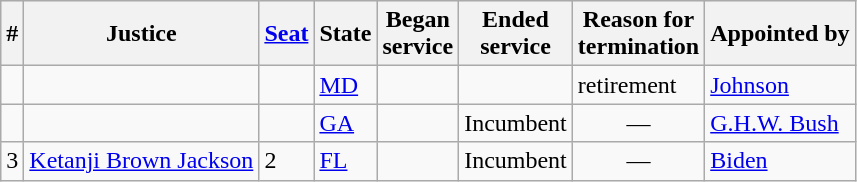<table class="sortable wikitable">
<tr bgcolor="#ececec">
<th>#</th>
<th>Justice</th>
<th><a href='#'>Seat</a></th>
<th>State</th>
<th>Began <br>service</th>
<th>Ended <br>service</th>
<th>Reason for<br>termination</th>
<th>Appointed by</th>
</tr>
<tr>
<td></td>
<td></td>
<td></td>
<td><a href='#'>MD</a></td>
<td></td>
<td></td>
<td>retirement</td>
<td><a href='#'>Johnson</a></td>
</tr>
<tr>
<td></td>
<td></td>
<td></td>
<td><a href='#'>GA</a></td>
<td></td>
<td align="center">Incumbent</td>
<td align="center">—</td>
<td><a href='#'>G.H.W. Bush</a></td>
</tr>
<tr>
<td>3</td>
<td><a href='#'>Ketanji Brown Jackson</a></td>
<td>2</td>
<td><a href='#'>FL</a></td>
<td></td>
<td align="center">Incumbent</td>
<td align="center">—</td>
<td><a href='#'>Biden</a></td>
</tr>
</table>
